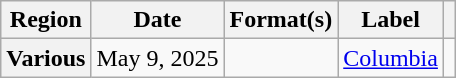<table class="wikitable plainrowheaders">
<tr>
<th scope="col">Region</th>
<th scope="col">Date</th>
<th scope="col">Format(s)</th>
<th scope="col">Label</th>
<th scope="col"></th>
</tr>
<tr>
<th scope="row">Various</th>
<td>May 9, 2025</td>
<td></td>
<td><a href='#'>Columbia</a></td>
<td style="text-align:center"></td>
</tr>
</table>
